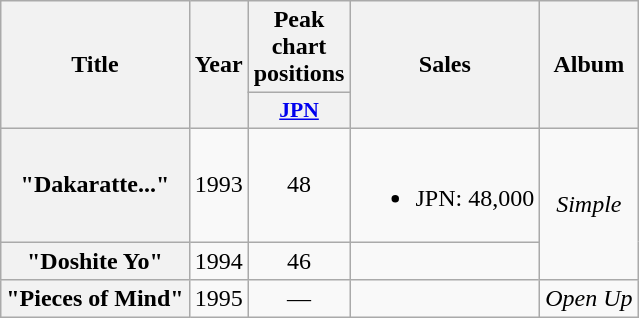<table class="wikitable plainrowheaders" style="text-align:center;">
<tr>
<th rowspan="2" scope="col">Title</th>
<th rowspan="2" scope="col">Year</th>
<th>Peak chart positions</th>
<th rowspan="2">Sales</th>
<th rowspan="2">Album</th>
</tr>
<tr>
<th scope="col" style="width:3em;font-size:90%;"><a href='#'>JPN</a><br></th>
</tr>
<tr>
<th scope="row">"Dakaratte..."</th>
<td>1993</td>
<td>48</td>
<td><br><ul><li>JPN: 48,000</li></ul></td>
<td rowspan="2"><em>Simple</em></td>
</tr>
<tr>
<th scope="row">"Doshite Yo"</th>
<td>1994</td>
<td>46</td>
<td></td>
</tr>
<tr>
<th scope="row">"Pieces of Mind"</th>
<td>1995</td>
<td>—</td>
<td></td>
<td><em>Open Up</em></td>
</tr>
</table>
